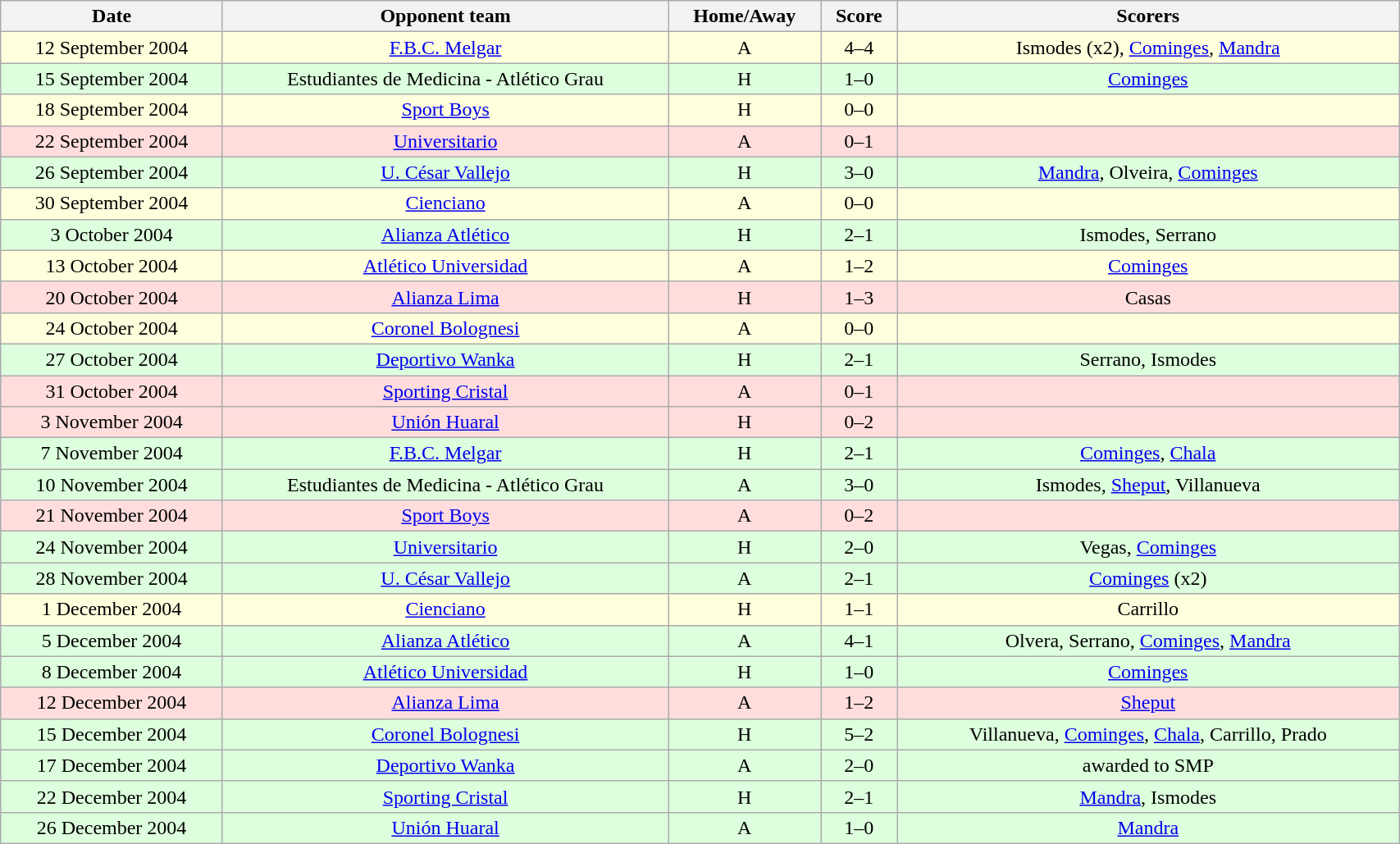<table class="wikitable" width=90%>
<tr>
<th>Date</th>
<th>Opponent team</th>
<th>Home/Away</th>
<th>Score</th>
<th>Scorers</th>
</tr>
<tr bgcolor="#ffffdd">
<td style="text-align: center">12 September 2004</td>
<td style="text-align: center"><a href='#'>F.B.C. Melgar</a></td>
<td style="text-align: center">A</td>
<td style="text-align: center">4–4</td>
<td style="text-align: center">Ismodes (x2), <a href='#'>Cominges</a>, <a href='#'>Mandra</a></td>
</tr>
<tr bgcolor="#ddffdd">
<td style="text-align: center">15 September 2004</td>
<td style="text-align: center">Estudiantes de Medicina - Atlético Grau</td>
<td style="text-align: center">H</td>
<td style="text-align: center">1–0</td>
<td style="text-align: center"><a href='#'>Cominges</a></td>
</tr>
<tr bgcolor="#ffffdd">
<td style="text-align: center">18 September 2004</td>
<td style="text-align: center"><a href='#'>Sport Boys</a></td>
<td style="text-align: center">H</td>
<td style="text-align: center">0–0</td>
<td style="text-align: center"></td>
</tr>
<tr bgcolor="#ffdddd">
<td style="text-align: center">22 September 2004</td>
<td style="text-align: center"><a href='#'>Universitario</a></td>
<td style="text-align: center">A</td>
<td style="text-align: center">0–1</td>
<td style="text-align: center"></td>
</tr>
<tr bgcolor="#ddffdd">
<td style="text-align: center">26 September 2004</td>
<td style="text-align: center"><a href='#'>U. César Vallejo</a></td>
<td style="text-align: center">H</td>
<td style="text-align: center">3–0</td>
<td style="text-align: center"><a href='#'>Mandra</a>, Olveira, <a href='#'>Cominges</a></td>
</tr>
<tr bgcolor="#ffffdd">
<td style="text-align: center">30 September 2004</td>
<td style="text-align: center"><a href='#'>Cienciano</a></td>
<td style="text-align: center">A</td>
<td style="text-align: center">0–0</td>
<td style="text-align: center"></td>
</tr>
<tr bgcolor="#ddffdd">
<td style="text-align: center">3 October 2004</td>
<td style="text-align: center"><a href='#'>Alianza Atlético</a></td>
<td style="text-align: center">H</td>
<td style="text-align: center">2–1</td>
<td style="text-align: center">Ismodes, Serrano</td>
</tr>
<tr bgcolor="#ffffdd">
<td style="text-align: center">13 October 2004</td>
<td style="text-align: center"><a href='#'>Atlético Universidad</a></td>
<td style="text-align: center">A</td>
<td style="text-align: center">1–2</td>
<td style="text-align: center"><a href='#'>Cominges</a></td>
</tr>
<tr bgcolor="#ffdddd">
<td style="text-align: center">20 October 2004</td>
<td style="text-align: center"><a href='#'>Alianza Lima</a></td>
<td style="text-align: center">H</td>
<td style="text-align: center">1–3</td>
<td style="text-align: center">Casas</td>
</tr>
<tr bgcolor="#ffffdd">
<td style="text-align: center">24 October 2004</td>
<td style="text-align: center"><a href='#'>Coronel Bolognesi</a></td>
<td style="text-align: center">A</td>
<td style="text-align: center">0–0</td>
<td style="text-align: center"></td>
</tr>
<tr bgcolor="#ddffdd">
<td style="text-align: center">27 October 2004</td>
<td style="text-align: center"><a href='#'>Deportivo Wanka</a></td>
<td style="text-align: center">H</td>
<td style="text-align: center">2–1</td>
<td style="text-align: center">Serrano, Ismodes</td>
</tr>
<tr bgcolor="#ffdddd">
<td style="text-align: center">31 October 2004</td>
<td style="text-align: center"><a href='#'>Sporting Cristal</a></td>
<td style="text-align: center">A</td>
<td style="text-align: center">0–1</td>
<td style="text-align: center"></td>
</tr>
<tr bgcolor="#ffdddd">
<td style="text-align: center">3 November 2004</td>
<td style="text-align: center"><a href='#'>Unión Huaral</a></td>
<td style="text-align: center">H</td>
<td style="text-align: center">0–2</td>
<td style="text-align: center"></td>
</tr>
<tr bgcolor="#ddffdd">
<td style="text-align: center">7 November 2004</td>
<td style="text-align: center"><a href='#'>F.B.C. Melgar</a></td>
<td style="text-align: center">H</td>
<td style="text-align: center">2–1</td>
<td style="text-align: center"><a href='#'>Cominges</a>, <a href='#'>Chala</a></td>
</tr>
<tr bgcolor="#ddffdd">
<td style="text-align: center">10 November 2004</td>
<td style="text-align: center">Estudiantes de Medicina - Atlético Grau</td>
<td style="text-align: center">A</td>
<td style="text-align: center">3–0</td>
<td style="text-align: center">Ismodes, <a href='#'>Sheput</a>, Villanueva</td>
</tr>
<tr bgcolor="#ffdddd">
<td style="text-align: center">21 November 2004</td>
<td style="text-align: center"><a href='#'>Sport Boys</a></td>
<td style="text-align: center">A</td>
<td style="text-align: center">0–2</td>
<td style="text-align: center"></td>
</tr>
<tr bgcolor="#ddffdd">
<td style="text-align: center">24 November 2004</td>
<td style="text-align: center"><a href='#'>Universitario</a></td>
<td style="text-align: center">H</td>
<td style="text-align: center">2–0</td>
<td style="text-align: center">Vegas, <a href='#'>Cominges</a></td>
</tr>
<tr bgcolor="#ddffdd">
<td style="text-align: center">28 November 2004</td>
<td style="text-align: center"><a href='#'>U. César Vallejo</a></td>
<td style="text-align: center">A</td>
<td style="text-align: center">2–1</td>
<td style="text-align: center"><a href='#'>Cominges</a> (x2)</td>
</tr>
<tr bgcolor="#ffffdd">
<td style="text-align: center">1 December 2004</td>
<td style="text-align: center"><a href='#'>Cienciano</a></td>
<td style="text-align: center">H</td>
<td style="text-align: center">1–1</td>
<td style="text-align: center">Carrillo</td>
</tr>
<tr bgcolor="#ddffdd">
<td style="text-align: center">5 December 2004</td>
<td style="text-align: center"><a href='#'>Alianza Atlético</a></td>
<td style="text-align: center">A</td>
<td style="text-align: center">4–1</td>
<td style="text-align: center">Olvera, Serrano, <a href='#'>Cominges</a>, <a href='#'>Mandra</a></td>
</tr>
<tr bgcolor="#ddffdd">
<td style="text-align: center">8 December 2004</td>
<td style="text-align: center"><a href='#'>Atlético Universidad</a></td>
<td style="text-align: center">H</td>
<td style="text-align: center">1–0</td>
<td style="text-align: center"><a href='#'>Cominges</a></td>
</tr>
<tr bgcolor="#ffdddd">
<td style="text-align: center">12 December 2004</td>
<td style="text-align: center"><a href='#'>Alianza Lima</a></td>
<td style="text-align: center">A</td>
<td style="text-align: center">1–2</td>
<td style="text-align: center"><a href='#'>Sheput</a></td>
</tr>
<tr bgcolor="#ddffdd">
<td style="text-align: center">15 December 2004</td>
<td style="text-align: center"><a href='#'>Coronel Bolognesi</a></td>
<td style="text-align: center">H</td>
<td style="text-align: center">5–2</td>
<td style="text-align: center">Villanueva, <a href='#'>Cominges</a>, <a href='#'>Chala</a>, Carrillo, Prado</td>
</tr>
<tr bgcolor="#ddffdd">
<td style="text-align: center">17 December 2004</td>
<td style="text-align: center"><a href='#'>Deportivo Wanka</a></td>
<td style="text-align: center">A</td>
<td style="text-align: center">2–0</td>
<td style="text-align: center">awarded to SMP</td>
</tr>
<tr bgcolor="#ddffdd">
<td style="text-align: center">22 December 2004</td>
<td style="text-align: center"><a href='#'>Sporting Cristal</a></td>
<td style="text-align: center">H</td>
<td style="text-align: center">2–1</td>
<td style="text-align: center"><a href='#'>Mandra</a>, Ismodes</td>
</tr>
<tr bgcolor="#ddffdd">
<td style="text-align: center">26 December 2004</td>
<td style="text-align: center"><a href='#'>Unión Huaral</a></td>
<td style="text-align: center">A</td>
<td style="text-align: center">1–0</td>
<td style="text-align: center"><a href='#'>Mandra</a></td>
</tr>
</table>
